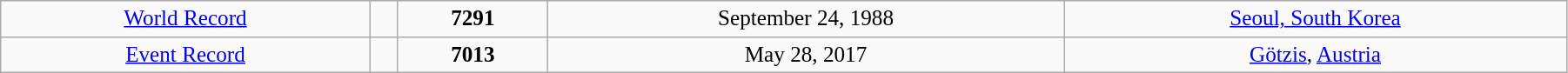<table width="95%" class="wikitable" style=" text-align:center; font-size:105%;">
<tr>
<td><a href='#'>World Record</a></td>
<td></td>
<td><strong>7291 </strong></td>
<td>September 24, 1988</td>
<td> <a href='#'>Seoul, South Korea</a></td>
</tr>
<tr>
<td><a href='#'>Event Record</a></td>
<td></td>
<td><strong>7013 </strong></td>
<td>May 28, 2017</td>
<td> <a href='#'>Götzis</a>, <a href='#'>Austria</a></td>
</tr>
</table>
